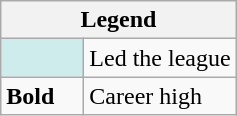<table class="wikitable mw-collapsible mw-collapsed">
<tr>
<th colspan="2">Legend</th>
</tr>
<tr>
<td style="background:#cfecec; width:3em;"></td>
<td>Led the league</td>
</tr>
<tr>
<td><strong>Bold</strong></td>
<td>Career high</td>
</tr>
</table>
